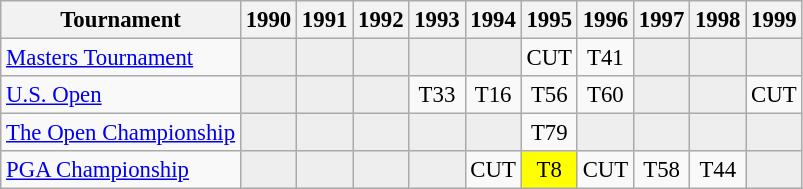<table class="wikitable" style="font-size:95%;text-align:center;">
<tr>
<th>Tournament</th>
<th>1990</th>
<th>1991</th>
<th>1992</th>
<th>1993</th>
<th>1994</th>
<th>1995</th>
<th>1996</th>
<th>1997</th>
<th>1998</th>
<th>1999</th>
</tr>
<tr>
<td align=left><a href='#'>Masters Tournament</a></td>
<td style="background:#eeeeee;"></td>
<td style="background:#eeeeee;"></td>
<td style="background:#eeeeee;"></td>
<td style="background:#eeeeee;"></td>
<td style="background:#eeeeee;"></td>
<td>CUT</td>
<td>T41</td>
<td style="background:#eeeeee;"></td>
<td style="background:#eeeeee;"></td>
<td style="background:#eeeeee;"></td>
</tr>
<tr>
<td align=left><a href='#'>U.S. Open</a></td>
<td style="background:#eeeeee;"></td>
<td style="background:#eeeeee;"></td>
<td style="background:#eeeeee;"></td>
<td>T33</td>
<td>T16</td>
<td>T56</td>
<td>T60</td>
<td style="background:#eeeeee;"></td>
<td style="background:#eeeeee;"></td>
<td>CUT</td>
</tr>
<tr>
<td align=left><a href='#'>The Open Championship</a></td>
<td style="background:#eeeeee;"></td>
<td style="background:#eeeeee;"></td>
<td style="background:#eeeeee;"></td>
<td style="background:#eeeeee;"></td>
<td style="background:#eeeeee;"></td>
<td>T79</td>
<td style="background:#eeeeee;"></td>
<td style="background:#eeeeee;"></td>
<td style="background:#eeeeee;"></td>
<td style="background:#eeeeee;"></td>
</tr>
<tr>
<td align=left><a href='#'>PGA Championship</a></td>
<td style="background:#eeeeee;"></td>
<td style="background:#eeeeee;"></td>
<td style="background:#eeeeee;"></td>
<td style="background:#eeeeee;"></td>
<td>CUT</td>
<td style="background:yellow;">T8</td>
<td>CUT</td>
<td>T58</td>
<td>T44</td>
<td style="background:#eeeeee;"></td>
</tr>
</table>
